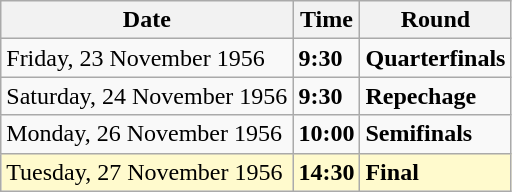<table class="wikitable">
<tr>
<th>Date</th>
<th>Time</th>
<th>Round</th>
</tr>
<tr>
<td>Friday, 23 November 1956</td>
<td><strong>9:30</strong></td>
<td><strong>Quarterfinals</strong></td>
</tr>
<tr>
<td>Saturday, 24 November 1956</td>
<td><strong>9:30</strong></td>
<td><strong>Repechage</strong></td>
</tr>
<tr>
<td>Monday, 26 November 1956</td>
<td><strong>10:00</strong></td>
<td><strong>Semifinals</strong></td>
</tr>
<tr style=background:lemonchiffon>
<td>Tuesday, 27 November 1956</td>
<td><strong>14:30</strong></td>
<td><strong>Final</strong></td>
</tr>
</table>
